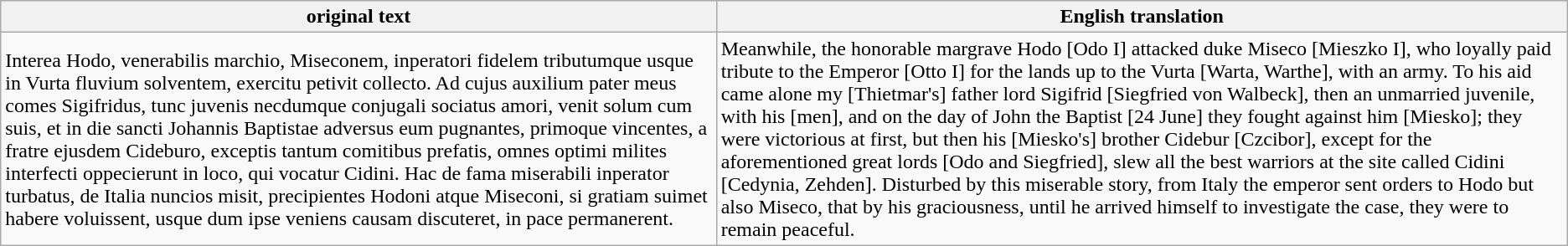<table class=wikitable>
<tr>
<th>original text</th>
<th>English translation</th>
</tr>
<tr>
<td>Interea Hodo, venerabilis marchio, Miseconem, inperatori fidelem tributumque usque in Vurta fluvium solventem, exercitu petivit collecto. Ad cujus auxilium pater meus comes Sigifridus, tunc juvenis necdumque conjugali sociatus amori, venit solum cum suis, et in die sancti Johannis Baptistae adversus eum pugnantes, primoque vincentes, a fratre ejusdem Cideburo, exceptis tantum comitibus prefatis, omnes optimi milites interfecti oppecierunt in loco, qui vocatur Cidini. Hac de fama miserabili inperator turbatus, de Italia nuncios misit, precipientes Hodoni atque Miseconi, si gratiam suimet habere voluissent, usque dum ipse veniens causam discuteret, in pace permanerent.</td>
<td>Meanwhile, the honorable margrave Hodo [Odo I] attacked duke Miseco [Mieszko I], who loyally paid tribute to the Emperor [Otto I] for the lands up to the Vurta [Warta, Warthe], with an army. To his aid came alone my [Thietmar's] father lord Sigifrid [Siegfried von Walbeck], then an unmarried juvenile, with his [men], and on the day of John the Baptist [24 June] they fought against him [Miesko]; they were victorious at first, but then his [Miesko's] brother Cidebur [Czcibor], except for the aforementioned great lords [Odo and Siegfried], slew all the best warriors at the site called Cidini [Cedynia, Zehden]. Disturbed by this miserable story, from Italy the emperor sent orders to Hodo but also Miseco, that by his graciousness, until he arrived himself to investigate the case, they were to remain peaceful.</td>
</tr>
</table>
